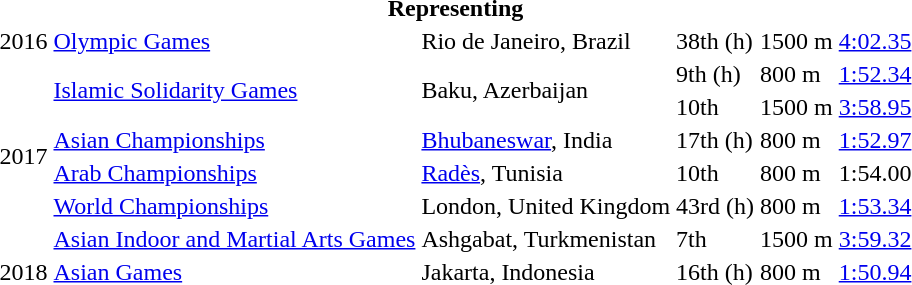<table>
<tr>
<th colspan="6">Representing </th>
</tr>
<tr>
<td>2016</td>
<td><a href='#'>Olympic Games</a></td>
<td>Rio de Janeiro, Brazil</td>
<td>38th (h)</td>
<td>1500 m</td>
<td><a href='#'>4:02.35</a></td>
</tr>
<tr>
<td rowspan=6>2017</td>
<td rowspan=2><a href='#'>Islamic Solidarity Games</a></td>
<td rowspan=2>Baku, Azerbaijan</td>
<td>9th (h)</td>
<td>800 m</td>
<td><a href='#'>1:52.34</a></td>
</tr>
<tr>
<td>10th</td>
<td>1500 m</td>
<td><a href='#'>3:58.95</a></td>
</tr>
<tr>
<td><a href='#'>Asian Championships</a></td>
<td><a href='#'>Bhubaneswar</a>, India</td>
<td>17th (h)</td>
<td>800 m</td>
<td><a href='#'>1:52.97</a></td>
</tr>
<tr>
<td><a href='#'>Arab Championships</a></td>
<td><a href='#'>Radès</a>, Tunisia</td>
<td>10th</td>
<td>800 m</td>
<td>1:54.00</td>
</tr>
<tr>
<td><a href='#'>World Championships</a></td>
<td>London, United Kingdom</td>
<td>43rd (h)</td>
<td>800 m</td>
<td><a href='#'>1:53.34</a></td>
</tr>
<tr>
<td><a href='#'>Asian Indoor and Martial Arts Games</a></td>
<td>Ashgabat, Turkmenistan</td>
<td>7th</td>
<td>1500 m</td>
<td><a href='#'>3:59.32</a></td>
</tr>
<tr>
<td>2018</td>
<td><a href='#'>Asian Games</a></td>
<td>Jakarta, Indonesia</td>
<td>16th (h)</td>
<td>800 m</td>
<td><a href='#'>1:50.94</a></td>
</tr>
</table>
